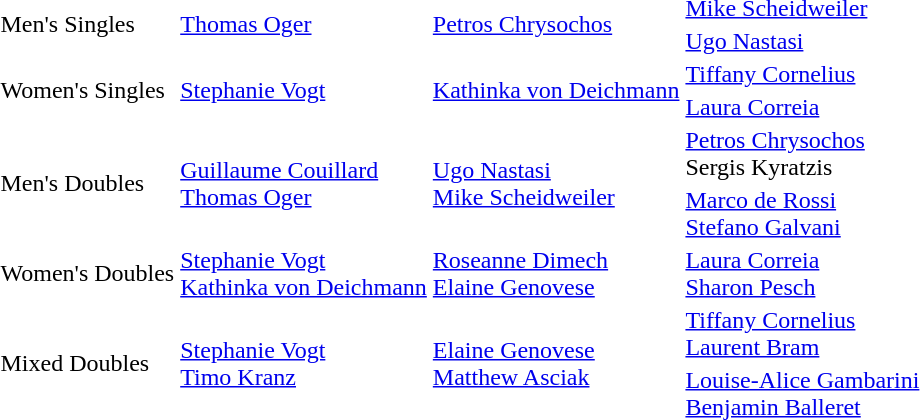<table>
<tr>
<td rowspan=2>Men's Singles<br></td>
<td rowspan=2> <a href='#'>Thomas Oger</a></td>
<td rowspan=2> <a href='#'>Petros Chrysochos</a></td>
<td> <a href='#'>Mike Scheidweiler</a></td>
</tr>
<tr>
<td> <a href='#'>Ugo Nastasi</a></td>
</tr>
<tr>
<td rowspan=2>Women's Singles<br></td>
<td rowspan=2> <a href='#'>Stephanie Vogt</a></td>
<td rowspan=2> <a href='#'>Kathinka von Deichmann</a></td>
<td> <a href='#'>Tiffany Cornelius</a></td>
</tr>
<tr>
<td> <a href='#'>Laura Correia</a></td>
</tr>
<tr>
<td rowspan=2>Men's Doubles<br></td>
<td rowspan=2> <a href='#'>Guillaume Couillard</a><br> <a href='#'>Thomas Oger</a></td>
<td rowspan=2> <a href='#'>Ugo Nastasi</a><br> <a href='#'>Mike Scheidweiler</a></td>
<td> <a href='#'>Petros Chrysochos</a><br> Sergis Kyratzis</td>
</tr>
<tr>
<td> <a href='#'>Marco de Rossi</a><br> <a href='#'>Stefano Galvani</a></td>
</tr>
<tr>
<td>Women's Doubles<br></td>
<td> <a href='#'>Stephanie Vogt</a><br> <a href='#'>Kathinka von Deichmann</a></td>
<td> <a href='#'>Roseanne Dimech</a><br> <a href='#'>Elaine Genovese</a></td>
<td> <a href='#'>Laura Correia</a><br> <a href='#'>Sharon Pesch</a></td>
</tr>
<tr>
<td rowspan=2>Mixed Doubles<br></td>
<td rowspan=2> <a href='#'>Stephanie Vogt</a><br> <a href='#'>Timo Kranz</a></td>
<td rowspan=2> <a href='#'>Elaine Genovese</a><br> <a href='#'>Matthew Asciak</a></td>
<td> <a href='#'>Tiffany Cornelius</a><br> <a href='#'>Laurent Bram</a></td>
</tr>
<tr>
<td> <a href='#'>Louise-Alice Gambarini</a><br> <a href='#'>Benjamin Balleret</a></td>
</tr>
</table>
